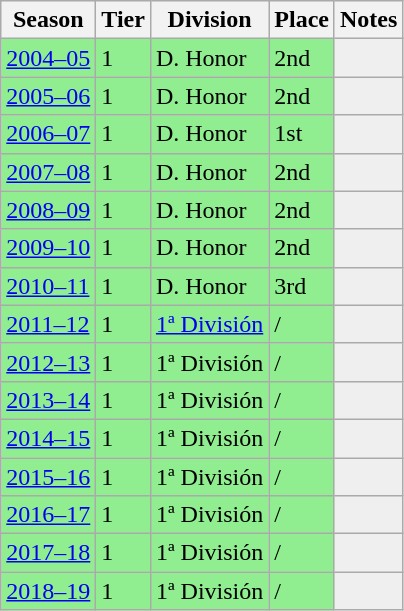<table class="wikitable">
<tr style="background:#f0f6fa;">
<th>Season</th>
<th>Tier</th>
<th>Division</th>
<th>Place</th>
<th>Notes</th>
</tr>
<tr>
<td style="background:#90EE90;"><a href='#'>2004–05</a></td>
<td style="background:#90EE90;">1</td>
<td style="background:#90EE90;">D. Honor</td>
<td style="background:#90EE90;">2nd</td>
<th style="background:#efefef;"></th>
</tr>
<tr>
<td style="background:#90EE90;"><a href='#'>2005–06</a></td>
<td style="background:#90EE90;">1</td>
<td style="background:#90EE90;">D. Honor</td>
<td style="background:#90EE90;">2nd</td>
<th style="background:#efefef;"></th>
</tr>
<tr>
<td style="background:#90EE90;"><a href='#'>2006–07</a></td>
<td style="background:#90EE90;">1</td>
<td style="background:#90EE90;">D. Honor</td>
<td style="background:#90EE90;">1st</td>
<th style="background:#efefef;"></th>
</tr>
<tr>
<td style="background:#90EE90;"><a href='#'>2007–08</a></td>
<td style="background:#90EE90;">1</td>
<td style="background:#90EE90;">D. Honor</td>
<td style="background:#90EE90;">2nd</td>
<th style="background:#efefef;"></th>
</tr>
<tr>
<td style="background:#90EE90;"><a href='#'>2008–09</a></td>
<td style="background:#90EE90;">1</td>
<td style="background:#90EE90;">D. Honor</td>
<td style="background:#90EE90;">2nd</td>
<th style="background:#efefef;"></th>
</tr>
<tr>
<td style="background:#90EE90;"><a href='#'>2009–10</a></td>
<td style="background:#90EE90;">1</td>
<td style="background:#90EE90;">D. Honor</td>
<td style="background:#90EE90;">2nd</td>
<th style="background:#efefef;"></th>
</tr>
<tr>
<td style="background:#90EE90;"><a href='#'>2010–11</a></td>
<td style="background:#90EE90;">1</td>
<td style="background:#90EE90;">D. Honor</td>
<td style="background:#90EE90;">3rd</td>
<th style="background:#efefef;"></th>
</tr>
<tr>
<td style="background:#90EE90;"><a href='#'>2011–12</a></td>
<td style="background:#90EE90;">1</td>
<td style="background:#90EE90;"><a href='#'>1ª División</a></td>
<td style="background:#90EE90;"> / </td>
<th style="background:#efefef;"></th>
</tr>
<tr>
<td style="background:#90EE90;"><a href='#'>2012–13</a></td>
<td style="background:#90EE90;">1</td>
<td style="background:#90EE90;">1ª División</td>
<td style="background:#90EE90;"> / </td>
<th style="background:#efefef;"></th>
</tr>
<tr>
<td style="background:#90EE90;"><a href='#'>2013–14</a></td>
<td style="background:#90EE90;">1</td>
<td style="background:#90EE90;">1ª División</td>
<td style="background:#90EE90;"> / </td>
<th style="background:#efefef;"></th>
</tr>
<tr>
<td style="background:#90EE90;"><a href='#'>2014–15</a></td>
<td style="background:#90EE90;">1</td>
<td style="background:#90EE90;">1ª División</td>
<td style="background:#90EE90;"> / </td>
<th style="background:#efefef;"></th>
</tr>
<tr>
<td style="background:#90EE90;"><a href='#'>2015–16</a></td>
<td style="background:#90EE90;">1</td>
<td style="background:#90EE90;">1ª División</td>
<td style="background:#90EE90;"> / </td>
<th style="background:#efefef;"></th>
</tr>
<tr>
<td style="background:#90EE90;"><a href='#'>2016–17</a></td>
<td style="background:#90EE90;">1</td>
<td style="background:#90EE90;">1ª División</td>
<td style="background:#90EE90;"> / </td>
<th style="background:#efefef;"></th>
</tr>
<tr>
<td style="background:#90EE90;"><a href='#'>2017–18</a></td>
<td style="background:#90EE90;">1</td>
<td style="background:#90EE90;">1ª División</td>
<td style="background:#90EE90;"> / </td>
<th style="background:#efefef;"></th>
</tr>
<tr>
<td style="background:#90EE90;"><a href='#'>2018–19</a></td>
<td style="background:#90EE90;">1</td>
<td style="background:#90EE90;">1ª División</td>
<td style="background:#90EE90;"> / </td>
<th style="background:#efefef;"></th>
</tr>
</table>
